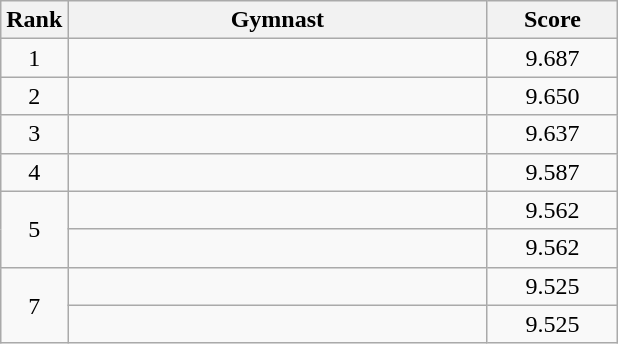<table class="wikitable" style="text-align:center">
<tr>
<th>Rank</th>
<th style="width:17em">Gymnast</th>
<th style="width:5em">Score</th>
</tr>
<tr>
<td>1</td>
<td align=left></td>
<td>9.687</td>
</tr>
<tr>
<td>2</td>
<td align=left></td>
<td>9.650</td>
</tr>
<tr>
<td>3</td>
<td align=left></td>
<td>9.637</td>
</tr>
<tr>
<td>4</td>
<td align=left></td>
<td>9.587</td>
</tr>
<tr>
<td rowspan=2>5</td>
<td align=left></td>
<td>9.562</td>
</tr>
<tr>
<td align=left></td>
<td>9.562</td>
</tr>
<tr>
<td rowspan=2>7</td>
<td align=left></td>
<td>9.525</td>
</tr>
<tr>
<td align=left></td>
<td>9.525</td>
</tr>
</table>
